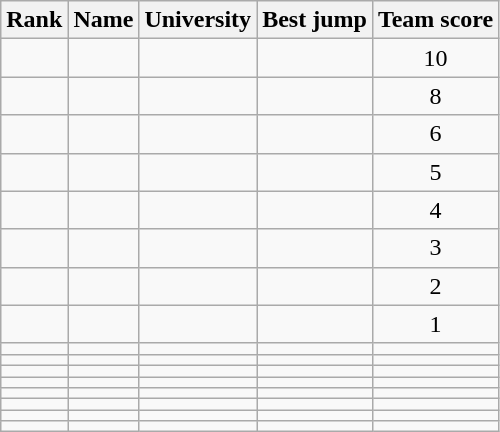<table class="wikitable sortable" style="text-align:center">
<tr>
<th>Rank</th>
<th>Name</th>
<th>University</th>
<th>Best jump</th>
<th>Team score</th>
</tr>
<tr>
<td></td>
<td align=left></td>
<td></td>
<td><strong></strong></td>
<td>10</td>
</tr>
<tr>
<td></td>
<td align=left></td>
<td></td>
<td><strong></strong></td>
<td>8</td>
</tr>
<tr>
<td></td>
<td align=left></td>
<td></td>
<td><strong></strong></td>
<td>6</td>
</tr>
<tr>
<td></td>
<td align=left></td>
<td></td>
<td><strong></strong></td>
<td>5</td>
</tr>
<tr>
<td></td>
<td align=left></td>
<td></td>
<td><strong></strong></td>
<td>4</td>
</tr>
<tr>
<td></td>
<td align=left></td>
<td></td>
<td><strong></strong></td>
<td>3</td>
</tr>
<tr>
<td></td>
<td align=left></td>
<td></td>
<td><strong></strong></td>
<td>2</td>
</tr>
<tr>
<td></td>
<td align=left></td>
<td></td>
<td><strong></strong></td>
<td>1</td>
</tr>
<tr>
<td></td>
<td align=left></td>
<td></td>
<td><strong></strong></td>
<td></td>
</tr>
<tr>
<td></td>
<td align=left></td>
<td></td>
<td><strong></strong></td>
<td></td>
</tr>
<tr>
<td></td>
<td align=left></td>
<td></td>
<td><strong></strong></td>
<td></td>
</tr>
<tr>
<td></td>
<td align=left></td>
<td></td>
<td><strong></strong></td>
<td></td>
</tr>
<tr>
<td></td>
<td align=left></td>
<td></td>
<td><strong></strong></td>
<td></td>
</tr>
<tr>
<td></td>
<td align=left></td>
<td></td>
<td><strong></strong></td>
<td></td>
</tr>
<tr>
<td></td>
<td align=left></td>
<td></td>
<td><strong></strong></td>
<td></td>
</tr>
<tr>
<td></td>
<td align=left></td>
<td></td>
<td><strong></strong></td>
<td></td>
</tr>
</table>
